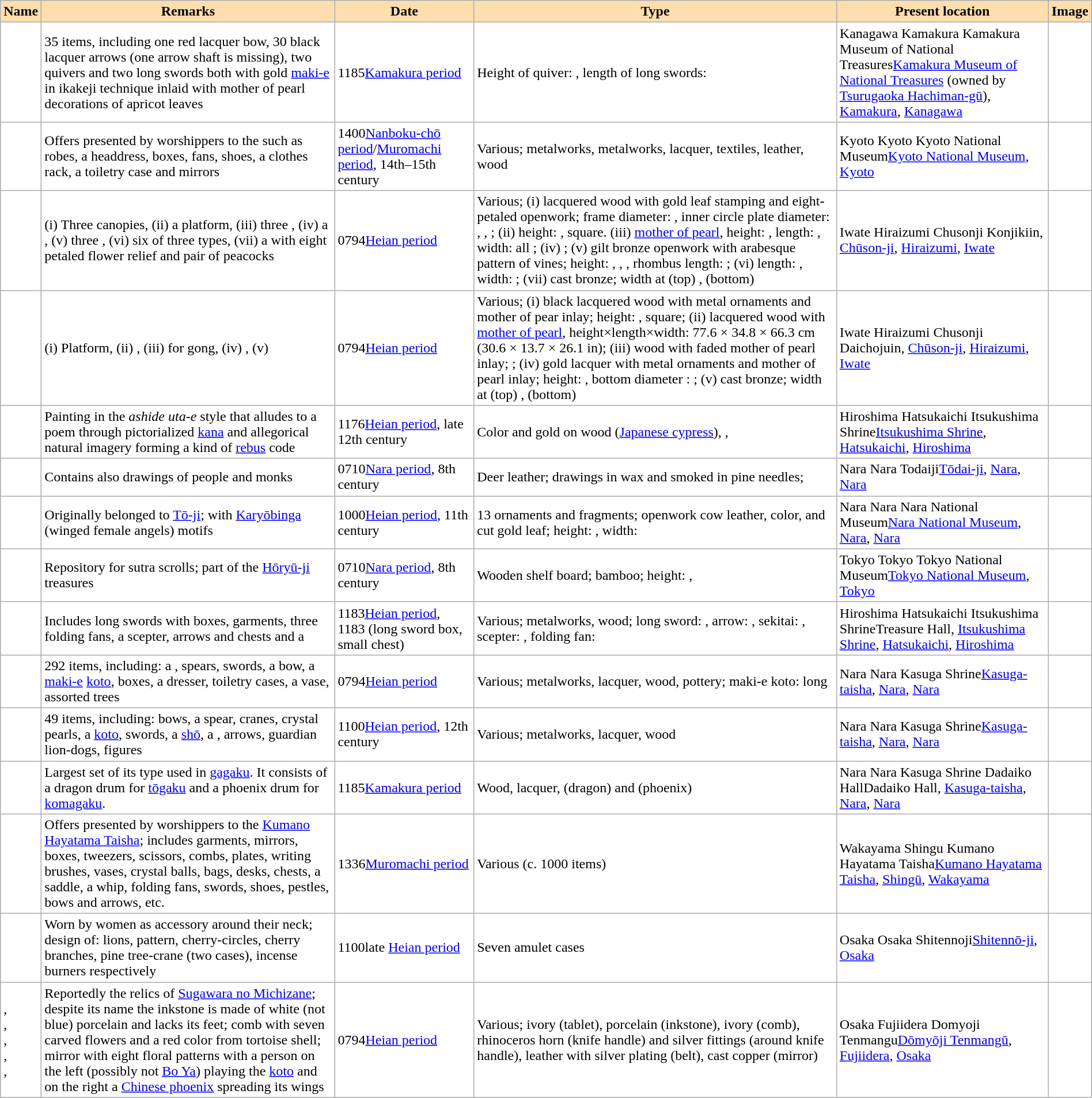<table class="wikitable sortable" width="100%" style="background:#ffffff;">
<tr>
<th align="left" style="background:#ffdead;">Name</th>
<th align="left" style="background:#ffdead;" class="unsortable">Remarks</th>
<th align="left" style="background:#ffdead;">Date</th>
<th align="left" style="background:#ffdead;" class="unsortable">Type</th>
<th align="left" style="background:#ffdead;">Present location</th>
<th align="left" style="background:#ffdead;" class="unsortable">Image</th>
</tr>
<tr>
<td></td>
<td>35 items, including one red lacquer bow, 30 black lacquer arrows (one arrow shaft is missing), two quivers and two long swords both with gold <a href='#'>maki-e</a> in ikakeji technique inlaid with mother of pearl decorations of apricot leaves</td>
<td><span>1185</span><a href='#'>Kamakura period</a></td>
<td>Height of quiver: , length of long swords: </td>
<td><span>Kanagawa Kamakura Kamakura Museum of National Treasures</span><a href='#'>Kamakura Museum of National Treasures</a> (owned by <a href='#'>Tsurugaoka Hachiman-gū</a>), <a href='#'>Kamakura</a>, <a href='#'>Kanagawa</a></td>
<td></td>
</tr>
<tr>
<td></td>
<td>Offers presented by worshippers to the  such as robes, a headdress, boxes, fans, shoes, a clothes rack, a toiletry case and mirrors</td>
<td><span>1400</span><a href='#'>Nanboku-chō period</a>/<a href='#'>Muromachi period</a>, 14th–15th century</td>
<td>Various; metalworks, metalworks, lacquer, textiles, leather, wood</td>
<td><span>Kyoto Kyoto Kyoto National Museum</span><a href='#'>Kyoto National Museum</a>, <a href='#'>Kyoto</a></td>
<td></td>
</tr>
<tr>
<td></td>
<td>(i) Three canopies, (ii) a platform, (iii) three , (iv) a , (v) three , (vi) six  of three types, (vii) a  with eight petaled flower relief and pair of peacocks</td>
<td><span>0794</span><a href='#'>Heian period</a></td>
<td>Various; (i) lacquered wood with gold leaf stamping and eight-petaled openwork; frame diameter: , inner circle plate diameter: , , ; (ii) height: ,  square. (iii) <a href='#'>mother of pearl</a>, height: , length: , width: all ; (iv) ; (v) gilt bronze openwork with arabesque pattern of vines; height: , , , rhombus length: ; (vi) length: , width: ; (vii) cast bronze; width at (top) , (bottom) </td>
<td><span>Iwate Hiraizumi Chusonji Konjikiin</span>, <a href='#'>Chūson-ji</a>, <a href='#'>Hiraizumi</a>, <a href='#'>Iwate</a></td>
<td><br><br></td>
</tr>
<tr>
<td></td>
<td>(i) Platform, (ii) , (iii)  for gong, (iv) , (v) </td>
<td><span>0794</span><a href='#'>Heian period</a></td>
<td>Various; (i) black lacquered wood with metal ornaments and mother of pear inlay; height: ,  square; (ii) lacquered wood with <a href='#'>mother of pearl</a>, height×length×width: 77.6 × 34.8 × 66.3 cm (30.6 × 13.7 × 26.1 in); (iii) wood with faded mother of pearl inlay; ; (iv) gold lacquer with metal ornaments and mother of pearl inlay; height: , bottom diameter : ; (v) cast bronze; width at (top) , (bottom) </td>
<td><span>Iwate Hiraizumi Chusonji Daichojuin</span>, <a href='#'>Chūson-ji</a>, <a href='#'>Hiraizumi</a>, <a href='#'>Iwate</a></td>
<td></td>
</tr>
<tr>
<td></td>
<td>Painting in the <em>ashide uta-e</em> style that alludes to a poem through pictorialized <a href='#'>kana</a> and allegorical natural imagery forming a kind of <a href='#'>rebus</a> code</td>
<td><span>1176</span><a href='#'>Heian period</a>, late 12th century</td>
<td>Color and gold on wood (<a href='#'>Japanese cypress</a>), ,</td>
<td><span>Hiroshima Hatsukaichi Itsukushima Shrine</span><a href='#'>Itsukushima Shrine</a>, <a href='#'>Hatsukaichi</a>, <a href='#'>Hiroshima</a></td>
<td></td>
</tr>
<tr>
<td></td>
<td>Contains also drawings of people and monks</td>
<td><span>0710</span><a href='#'>Nara period</a>, 8th century</td>
<td>Deer leather; drawings in wax and smoked in pine needles; </td>
<td><span>Nara Nara Todaiji</span><a href='#'>Tōdai-ji</a>, <a href='#'>Nara</a>, <a href='#'>Nara</a></td>
<td></td>
</tr>
<tr>
<td></td>
<td>Originally belonged to <a href='#'>Tō-ji</a>; with <a href='#'>Karyōbinga</a> (winged female angels) motifs</td>
<td><span>1000</span><a href='#'>Heian period</a>, 11th century</td>
<td>13 ornaments and fragments; openwork cow leather, color, and cut gold leaf; height: , width: </td>
<td><span>Nara Nara Nara National Museum</span><a href='#'>Nara National Museum</a>, <a href='#'>Nara</a>, <a href='#'>Nara</a></td>
<td><br></td>
</tr>
<tr>
<td></td>
<td>Repository for sutra scrolls; part of the <a href='#'>Hōryū-ji</a> treasures</td>
<td><span>0710</span><a href='#'>Nara period</a>, 8th century</td>
<td>Wooden shelf board; bamboo; height: , </td>
<td><span>Tokyo Tokyo Tokyo National Museum</span><a href='#'>Tokyo National Museum</a>, <a href='#'>Tokyo</a></td>
<td></td>
</tr>
<tr>
<td></td>
<td>Includes long swords with boxes, garments, three folding fans, a scepter, arrows and chests and a </td>
<td><span>1183</span><a href='#'>Heian period</a>, 1183 (long sword box, small chest)</td>
<td>Various; metalworks, wood; long sword: , arrow: , sekitai: , scepter: , folding fan: </td>
<td><span>Hiroshima Hatsukaichi Itsukushima Shrine</span>Treasure Hall, <a href='#'>Itsukushima Shrine</a>, <a href='#'>Hatsukaichi</a>, <a href='#'>Hiroshima</a></td>
<td></td>
</tr>
<tr>
<td></td>
<td>292 items, including: a , spears, swords, a bow, a <a href='#'>maki-e</a> <a href='#'>koto</a>, boxes, a dresser, toiletry cases, a vase, assorted trees</td>
<td><span>0794</span><a href='#'>Heian period</a></td>
<td>Various; metalworks, lacquer, wood, pottery; maki-e koto:  long</td>
<td><span>Nara Nara Kasuga Shrine</span><a href='#'>Kasuga-taisha</a>, <a href='#'>Nara</a>, <a href='#'>Nara</a></td>
<td></td>
</tr>
<tr>
<td></td>
<td>49 items, including: bows, a spear, cranes, crystal pearls, a <a href='#'>koto</a>, swords, a <a href='#'>shō</a>, a , arrows, guardian lion-dogs, figures</td>
<td><span>1100</span><a href='#'>Heian period</a>, 12th century</td>
<td>Various; metalworks, lacquer, wood</td>
<td><span>Nara Nara Kasuga Shrine</span><a href='#'>Kasuga-taisha</a>, <a href='#'>Nara</a>, <a href='#'>Nara</a></td>
<td></td>
</tr>
<tr>
<td></td>
<td>Largest set of its type used in <a href='#'>gagaku</a>. It consists of a dragon drum for <a href='#'>tōgaku</a> and a phoenix drum for <a href='#'>komagaku</a>.</td>
<td><span>1185</span><a href='#'>Kamakura period</a></td>
<td>Wood, lacquer,  (dragon) and  (phoenix)</td>
<td><span>Nara Nara Kasuga Shrine Dadaiko Hall</span>Dadaiko Hall, <a href='#'>Kasuga-taisha</a>, <a href='#'>Nara</a>, <a href='#'>Nara</a></td>
<td></td>
</tr>
<tr>
<td></td>
<td>Offers presented by worshippers to the <a href='#'>Kumano Hayatama Taisha</a>; includes garments, mirrors, boxes, tweezers, scissors, combs, plates, writing brushes, vases, crystal balls, bags, desks, chests, a saddle, a whip, folding fans, swords, shoes, pestles, bows and arrows, etc.</td>
<td><span>1336</span><a href='#'>Muromachi period</a></td>
<td>Various (c. 1000 items)</td>
<td><span>Wakayama Shingu Kumano Hayatama Taisha</span><a href='#'>Kumano Hayatama Taisha</a>, <a href='#'>Shingū</a>, <a href='#'>Wakayama</a></td>
<td></td>
</tr>
<tr>
<td></td>
<td>Worn by women as accessory around their neck; design of: lions,  pattern, cherry-circles, cherry branches, pine tree-crane (two cases), incense burners respectively</td>
<td><span>1100</span>late <a href='#'>Heian period</a></td>
<td>Seven amulet cases</td>
<td><span>Osaka Osaka Shitennoji</span><a href='#'>Shitennō-ji</a>, <a href='#'>Osaka</a></td>
<td></td>
</tr>
<tr>
<td>,<br> ,<br> ,<br> ,<br> ,<br> </td>
<td>Reportedly the relics of <a href='#'>Sugawara no Michizane</a>; despite its name the inkstone is made of white (not blue) porcelain and lacks its feet; comb with seven carved flowers and a red color from tortoise shell; mirror with eight floral patterns with a person on the left (possibly not <a href='#'>Bo Ya</a>) playing the <a href='#'>koto</a> and on the right a <a href='#'>Chinese phoenix</a> spreading its wings</td>
<td><span>0794</span><a href='#'>Heian period</a></td>
<td>Various; ivory (tablet), porcelain (inkstone), ivory (comb), rhinoceros horn (knife handle) and silver fittings (around knife handle), leather with silver plating (belt), cast copper (mirror)</td>
<td><span>Osaka Fujiidera Domyoji Tenmangu</span><a href='#'>Dōmyōji Tenmangū</a>, <a href='#'>Fujiidera</a>, <a href='#'>Osaka</a></td>
<td></td>
</tr>
</table>
